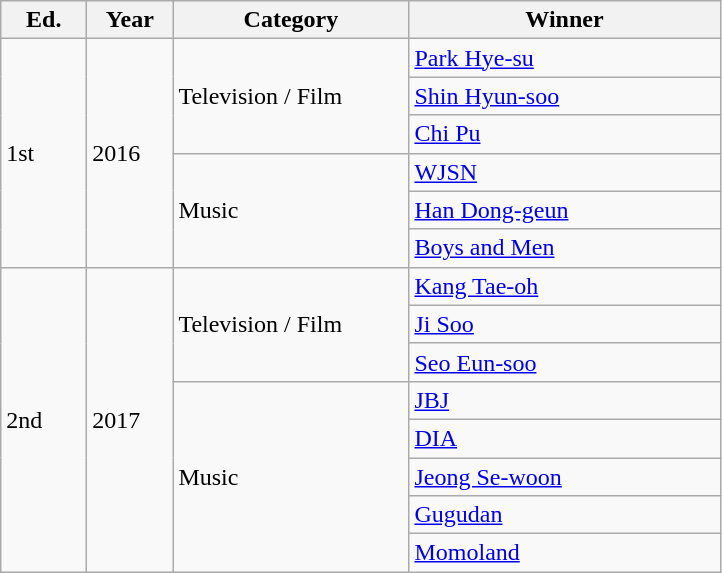<table class="wikitable">
<tr align=center>
<th style="width:50px">Ed.</th>
<th style="width:50px">Year</th>
<th style="width:150px">Category</th>
<th style="width:200px">Winner</th>
</tr>
<tr>
<td rowspan="6">1st</td>
<td rowspan="6">2016</td>
<td rowspan="3">Television / Film</td>
<td><a href='#'>Park Hye-su</a></td>
</tr>
<tr>
<td><a href='#'>Shin Hyun-soo</a></td>
</tr>
<tr>
<td><a href='#'>Chi Pu</a></td>
</tr>
<tr>
<td rowspan="3">Music</td>
<td><a href='#'>WJSN</a></td>
</tr>
<tr>
<td><a href='#'>Han Dong-geun</a></td>
</tr>
<tr>
<td><a href='#'>Boys and Men</a></td>
</tr>
<tr>
<td rowspan="8">2nd</td>
<td rowspan="8">2017</td>
<td rowspan="3">Television / Film</td>
<td><a href='#'>Kang Tae-oh</a></td>
</tr>
<tr>
<td><a href='#'>Ji Soo</a></td>
</tr>
<tr>
<td><a href='#'>Seo Eun-soo</a></td>
</tr>
<tr>
<td rowspan="5">Music</td>
<td><a href='#'>JBJ</a></td>
</tr>
<tr>
<td><a href='#'>DIA</a></td>
</tr>
<tr>
<td><a href='#'>Jeong Se-woon</a></td>
</tr>
<tr>
<td><a href='#'>Gugudan</a></td>
</tr>
<tr>
<td><a href='#'>Momoland</a></td>
</tr>
</table>
